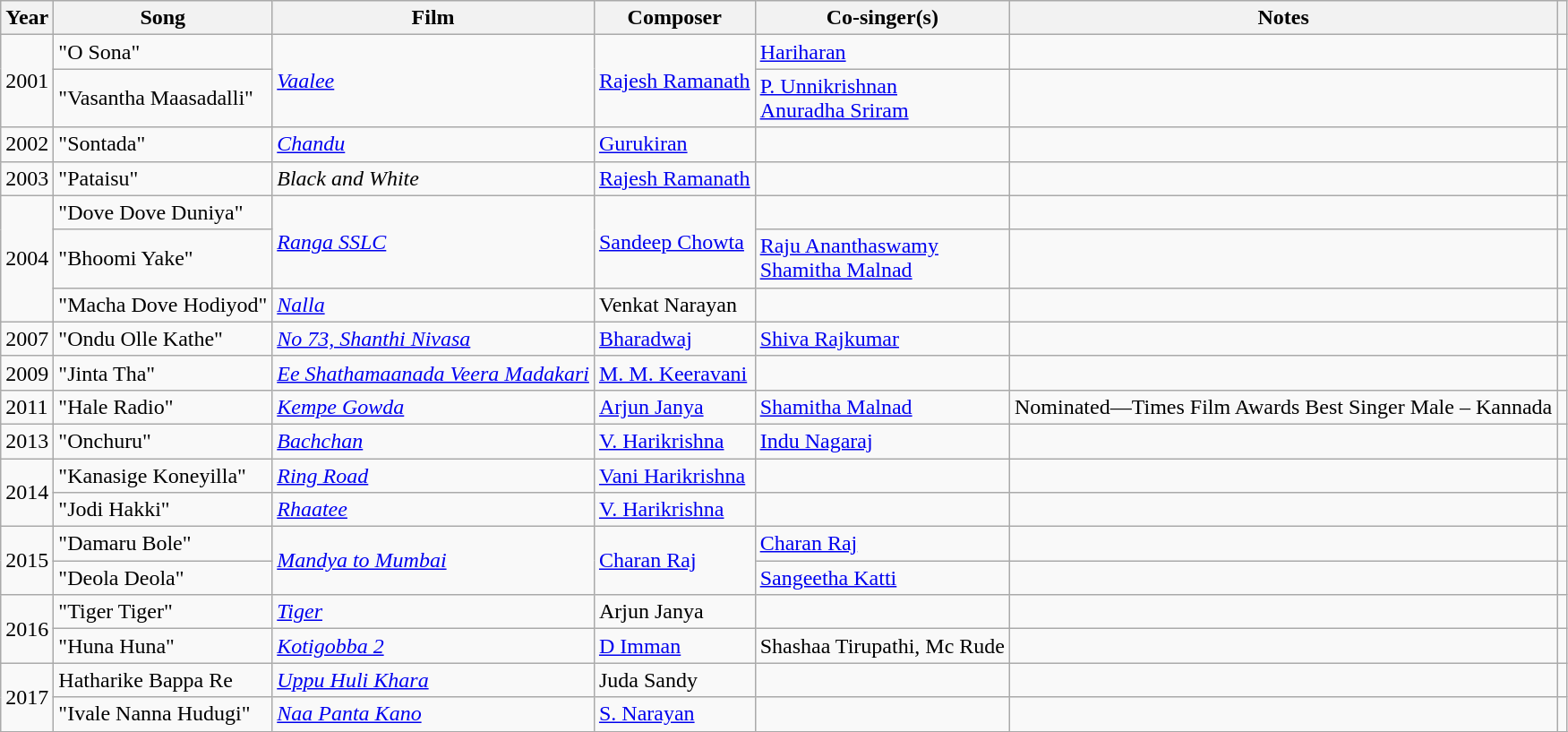<table class="wikitable sortable plainrowheaders" style="text-align: margin;">
<tr>
<th scope="col">Year</th>
<th scope="col">Song</th>
<th scope="col">Film</th>
<th scope="col">Composer</th>
<th scope="col">Co-singer(s)</th>
<th scope="col">Notes</th>
<th scope="col"></th>
</tr>
<tr>
<td rowspan="2">2001</td>
<td>"O Sona"</td>
<td rowspan="2"><em><a href='#'>Vaalee</a></em></td>
<td rowspan="2"><a href='#'>Rajesh Ramanath</a></td>
<td><a href='#'>Hariharan</a></td>
<td></td>
<td></td>
</tr>
<tr>
<td>"Vasantha Maasadalli"</td>
<td><a href='#'>P. Unnikrishnan</a><br><a href='#'>Anuradha Sriram</a></td>
<td></td>
<td></td>
</tr>
<tr>
<td>2002</td>
<td>"Sontada"</td>
<td><em><a href='#'>Chandu</a></em></td>
<td><a href='#'>Gurukiran</a></td>
<td></td>
<td></td>
<td></td>
</tr>
<tr>
<td>2003</td>
<td>"Pataisu"</td>
<td><em>Black and White</em></td>
<td><a href='#'>Rajesh Ramanath</a></td>
<td></td>
<td></td>
<td></td>
</tr>
<tr>
<td rowspan="3">2004</td>
<td>"Dove Dove Duniya"</td>
<td rowspan="2"><em><a href='#'>Ranga SSLC</a></em></td>
<td rowspan="2"><a href='#'>Sandeep Chowta</a></td>
<td></td>
<td></td>
<td></td>
</tr>
<tr>
<td>"Bhoomi Yake"</td>
<td><a href='#'>Raju Ananthaswamy</a><br><a href='#'>Shamitha Malnad</a></td>
<td></td>
<td></td>
</tr>
<tr>
<td>"Macha Dove Hodiyod"</td>
<td><em><a href='#'>Nalla</a></em></td>
<td>Venkat Narayan</td>
<td></td>
<td></td>
<td></td>
</tr>
<tr>
<td>2007</td>
<td>"Ondu Olle Kathe"</td>
<td><em><a href='#'>No 73, Shanthi Nivasa</a></em></td>
<td><a href='#'>Bharadwaj</a></td>
<td><a href='#'>Shiva Rajkumar</a></td>
<td></td>
<td></td>
</tr>
<tr>
<td>2009</td>
<td>"Jinta Tha"</td>
<td><em><a href='#'>Ee Shathamaanada Veera Madakari</a></em></td>
<td><a href='#'>M. M. Keeravani</a></td>
<td></td>
<td></td>
<td></td>
</tr>
<tr>
<td>2011</td>
<td>"Hale Radio"</td>
<td><em><a href='#'>Kempe Gowda</a></em></td>
<td><a href='#'>Arjun Janya</a></td>
<td><a href='#'>Shamitha Malnad</a></td>
<td>Nominated—Times Film Awards Best Singer Male – Kannada</td>
<td></td>
</tr>
<tr>
<td>2013</td>
<td>"Onchuru"</td>
<td><em><a href='#'>Bachchan</a></em></td>
<td><a href='#'>V. Harikrishna</a></td>
<td><a href='#'>Indu Nagaraj</a></td>
<td></td>
<td></td>
</tr>
<tr>
<td rowspan="2">2014</td>
<td>"Kanasige Koneyilla"</td>
<td><em><a href='#'>Ring Road</a></em></td>
<td><a href='#'>Vani Harikrishna</a></td>
<td></td>
<td></td>
<td></td>
</tr>
<tr>
<td>"Jodi Hakki"</td>
<td><em><a href='#'>Rhaatee</a></em></td>
<td><a href='#'>V. Harikrishna</a></td>
<td></td>
<td></td>
<td></td>
</tr>
<tr>
<td rowspan="2">2015</td>
<td>"Damaru Bole"</td>
<td rowspan="2"><em><a href='#'>Mandya to Mumbai</a></em></td>
<td rowspan="2"><a href='#'>Charan Raj</a></td>
<td><a href='#'>Charan Raj</a></td>
<td></td>
<td></td>
</tr>
<tr>
<td>"Deola Deola"</td>
<td><a href='#'>Sangeetha Katti</a></td>
<td></td>
<td></td>
</tr>
<tr>
<td rowspan="2">2016</td>
<td>"Tiger Tiger"</td>
<td><em><a href='#'>Tiger</a></em></td>
<td>Arjun Janya</td>
<td></td>
<td></td>
<td></td>
</tr>
<tr>
<td>"Huna Huna"</td>
<td><em><a href='#'>Kotigobba 2</a></em></td>
<td><a href='#'>D Imman</a></td>
<td>Shashaa Tirupathi, Mc Rude</td>
<td></td>
<td></td>
</tr>
<tr>
<td rowspan="2">2017</td>
<td>Hatharike Bappa Re</td>
<td><em><a href='#'>Uppu Huli Khara</a></em></td>
<td>Juda Sandy</td>
<td></td>
<td></td>
<td></td>
</tr>
<tr>
<td>"Ivale Nanna Hudugi"</td>
<td><em><a href='#'>Naa Panta Kano</a></em></td>
<td><a href='#'>S. Narayan</a></td>
<td></td>
<td></td>
<td></td>
</tr>
<tr>
</tr>
</table>
